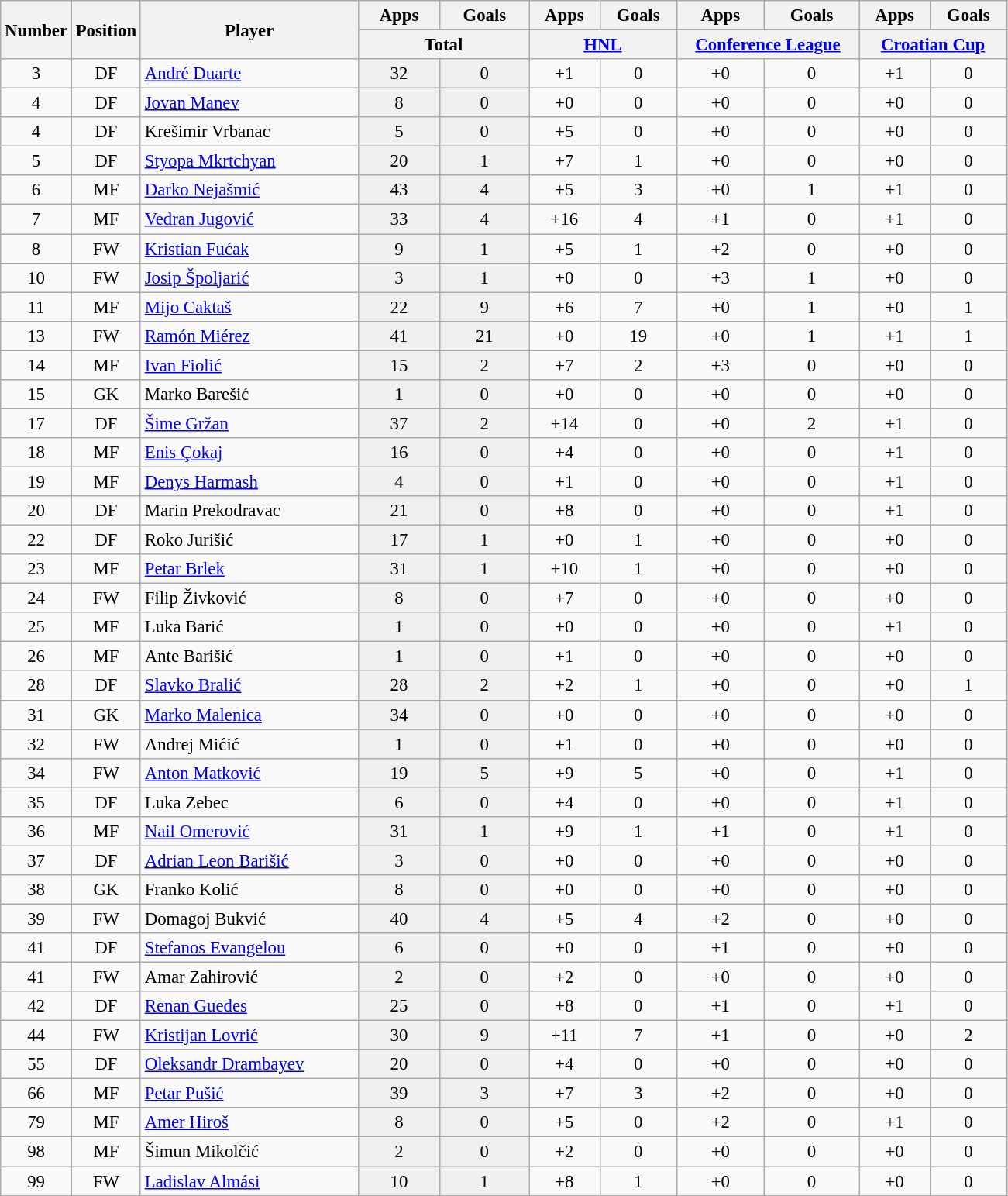<table class="wikitable sortable" style="font-size: 95%; text-align: center;">
<tr>
<th width=40 rowspan="2" align="center">Number</th>
<th width=40 rowspan="2" align="center">Position</th>
<th width=180 rowspan="2" align="center">Player</th>
<th>Apps</th>
<th>Goals</th>
<th>Apps</th>
<th>Goals</th>
<th>Apps</th>
<th>Goals</th>
<th>Apps</th>
<th>Goals</th>
</tr>
<tr>
<th class="unsortable" width=140 colspan="2" align="center">Total</th>
<th class="unsortable" width=120 colspan="2" align="center"><a href='#'>HNL</a></th>
<th class="unsortable" width=150 colspan="2" align="center"><a href='#'>Conference League</a></th>
<th class="unsortable" width=120 colspan="2" align="center"><a href='#'>Croatian Cup</a></th>
</tr>
<tr>
<td>3</td>
<td>DF</td>
<td style="text-align:left;"> <a href='#'>André Duarte</a></td>
<td style="background: #F0F0F0">32</td>
<td style="background: #F0F0F0">0</td>
<td>+1</td>
<td>0</td>
<td>+0</td>
<td>0</td>
<td>+1</td>
<td>0</td>
</tr>
<tr>
<td>4</td>
<td>DF</td>
<td style="text-align:left;"> <a href='#'>Jovan Manev</a></td>
<td style="background: #F0F0F0">8</td>
<td style="background: #F0F0F0">0</td>
<td>+0</td>
<td>0</td>
<td>+0</td>
<td>0</td>
<td>+0</td>
<td>0</td>
</tr>
<tr>
<td>4</td>
<td>DF</td>
<td style="text-align:left;"> Krešimir Vrbanac</td>
<td style="background: #F0F0F0">5</td>
<td style="background: #F0F0F0">0</td>
<td>+5</td>
<td>0</td>
<td>+0</td>
<td>0</td>
<td>+0</td>
<td>0</td>
</tr>
<tr>
<td>5</td>
<td>DF</td>
<td style="text-align:left;"> <a href='#'>Styopa Mkrtchyan</a></td>
<td style="background: #F0F0F0">20</td>
<td style="background: #F0F0F0">1</td>
<td>+7</td>
<td>1</td>
<td>+0</td>
<td>0</td>
<td>+0</td>
<td>0</td>
</tr>
<tr>
<td>6</td>
<td>MF</td>
<td style="text-align:left;"> <a href='#'>Darko Nejašmić</a></td>
<td style="background: #F0F0F0">43</td>
<td style="background: #F0F0F0">4</td>
<td>+5</td>
<td>3</td>
<td>+0</td>
<td>1</td>
<td>+1</td>
<td>0</td>
</tr>
<tr>
<td>7</td>
<td>MF</td>
<td style="text-align:left;"> <a href='#'>Vedran Jugović</a></td>
<td style="background: #F0F0F0">33</td>
<td style="background: #F0F0F0">4</td>
<td>+16</td>
<td>4</td>
<td>+1</td>
<td>0</td>
<td>+1</td>
<td>0</td>
</tr>
<tr>
<td>8</td>
<td>FW</td>
<td style="text-align:left;"> <a href='#'>Kristian Fućak</a></td>
<td style="background: #F0F0F0">9</td>
<td style="background: #F0F0F0">1</td>
<td>+5</td>
<td>1</td>
<td>+2</td>
<td>0</td>
<td>+0</td>
<td>0</td>
</tr>
<tr>
<td>10</td>
<td>FW</td>
<td style="text-align:left;"> <a href='#'>Josip Špoljarić</a></td>
<td style="background: #F0F0F0">3</td>
<td style="background: #F0F0F0">1</td>
<td>+0</td>
<td>0</td>
<td>+3</td>
<td>1</td>
<td>+0</td>
<td>0</td>
</tr>
<tr>
<td>11</td>
<td>MF</td>
<td style="text-align:left;"> <a href='#'>Mijo Caktaš</a></td>
<td style="background: #F0F0F0">22</td>
<td style="background: #F0F0F0">9</td>
<td>+6</td>
<td>7</td>
<td>+0</td>
<td>1</td>
<td>+0</td>
<td>1</td>
</tr>
<tr>
<td>13</td>
<td>FW</td>
<td style="text-align:left;"> <a href='#'>Ramón Miérez</a></td>
<td style="background: #F0F0F0">41</td>
<td style="background: #F0F0F0">21</td>
<td>+0</td>
<td>19</td>
<td>+0</td>
<td>1</td>
<td>+1</td>
<td>1</td>
</tr>
<tr>
<td>14</td>
<td>MF</td>
<td style="text-align:left;"> <a href='#'>Ivan Fiolić</a></td>
<td style="background: #F0F0F0">15</td>
<td style="background: #F0F0F0">2</td>
<td>+7</td>
<td>2</td>
<td>+3</td>
<td>0</td>
<td>+0</td>
<td>0</td>
</tr>
<tr>
<td>15</td>
<td>GK</td>
<td style="text-align:left;"> Marko Barešić</td>
<td style="background: #F0F0F0">1</td>
<td style="background: #F0F0F0">0</td>
<td>+0</td>
<td>0</td>
<td>+0</td>
<td>0</td>
<td>+0</td>
<td>0</td>
</tr>
<tr>
<td>17</td>
<td>DF</td>
<td style="text-align:left;"> <a href='#'>Šime Gržan</a></td>
<td style="background: #F0F0F0">37</td>
<td style="background: #F0F0F0">2</td>
<td>+14</td>
<td>0</td>
<td>+0</td>
<td>2</td>
<td>+1</td>
<td>0</td>
</tr>
<tr>
<td>18</td>
<td>MF</td>
<td style="text-align:left;"> <a href='#'>Enis Çokaj</a></td>
<td style="background: #F0F0F0">16</td>
<td style="background: #F0F0F0">0</td>
<td>+4</td>
<td>0</td>
<td>+0</td>
<td>0</td>
<td>+1</td>
<td>0</td>
</tr>
<tr>
<td>19</td>
<td>MF</td>
<td style="text-align:left;"> <a href='#'>Denys Harmash</a></td>
<td style="background: #F0F0F0">4</td>
<td style="background: #F0F0F0">0</td>
<td>+1</td>
<td>0</td>
<td>+0</td>
<td>0</td>
<td>+1</td>
<td>0</td>
</tr>
<tr>
<td>20</td>
<td>DF</td>
<td style="text-align:left;"> Marin Prekodravac</td>
<td style="background: #F0F0F0">21</td>
<td style="background: #F0F0F0">0</td>
<td>+8</td>
<td>0</td>
<td>+0</td>
<td>0</td>
<td>+1</td>
<td>0</td>
</tr>
<tr>
<td>22</td>
<td>DF</td>
<td style="text-align:left;"> Roko Jurišić</td>
<td style="background: #F0F0F0">17</td>
<td style="background: #F0F0F0">1</td>
<td>+0</td>
<td>1</td>
<td>+0</td>
<td>0</td>
<td>+0</td>
<td>0</td>
</tr>
<tr>
<td>23</td>
<td>MF</td>
<td style="text-align:left;"> <a href='#'>Petar Brlek</a></td>
<td style="background: #F0F0F0">31</td>
<td style="background: #F0F0F0">1</td>
<td>+10</td>
<td>1</td>
<td>+0</td>
<td>0</td>
<td>+0</td>
<td>0</td>
</tr>
<tr>
<td>24</td>
<td>FW</td>
<td style="text-align:left;"> Filip Živković</td>
<td style="background: #F0F0F0">8</td>
<td style="background: #F0F0F0">0</td>
<td>+7</td>
<td>0</td>
<td>+0</td>
<td>0</td>
<td>+0</td>
<td>0</td>
</tr>
<tr>
<td>25</td>
<td>MF</td>
<td style="text-align:left;"> Luka Barić</td>
<td style="background: #F0F0F0">1</td>
<td style="background: #F0F0F0">0</td>
<td>+0</td>
<td>0</td>
<td>+0</td>
<td>0</td>
<td>+1</td>
<td>0</td>
</tr>
<tr>
<td>26</td>
<td>MF</td>
<td style="text-align:left;"> Ante Barišić</td>
<td style="background: #F0F0F0">1</td>
<td style="background: #F0F0F0">0</td>
<td>+1</td>
<td>0</td>
<td>+0</td>
<td>0</td>
<td>+0</td>
<td>0</td>
</tr>
<tr>
<td>28</td>
<td>DF</td>
<td style="text-align:left;"> <a href='#'>Slavko Bralić</a></td>
<td style="background: #F0F0F0">28</td>
<td style="background: #F0F0F0">2</td>
<td>+2</td>
<td>1</td>
<td>+0</td>
<td>0</td>
<td>+0</td>
<td>1</td>
</tr>
<tr>
<td>31</td>
<td>GK</td>
<td style="text-align:left;"> <a href='#'>Marko Malenica</a></td>
<td style="background: #F0F0F0">34</td>
<td style="background: #F0F0F0">0</td>
<td>+0</td>
<td>0</td>
<td>+0</td>
<td>0</td>
<td>+0</td>
<td>0</td>
</tr>
<tr>
<td>32</td>
<td>FW</td>
<td style="text-align:left;"> Andrej Mićić</td>
<td style="background: #F0F0F0">1</td>
<td style="background: #F0F0F0">0</td>
<td>+1</td>
<td>0</td>
<td>+0</td>
<td>0</td>
<td>+0</td>
<td>0</td>
</tr>
<tr>
<td>34</td>
<td>FW</td>
<td style="text-align:left;"> <a href='#'>Anton Matković</a></td>
<td style="background: #F0F0F0">19</td>
<td style="background: #F0F0F0">5</td>
<td>+9</td>
<td>5</td>
<td>+0</td>
<td>0</td>
<td>+1</td>
<td>0</td>
</tr>
<tr>
<td>35</td>
<td>DF</td>
<td style="text-align:left;"> Luka Zebec</td>
<td style="background: #F0F0F0">6</td>
<td style="background: #F0F0F0">0</td>
<td>+4</td>
<td>0</td>
<td>+0</td>
<td>0</td>
<td>+1</td>
<td>0</td>
</tr>
<tr>
<td>36</td>
<td>MF</td>
<td style="text-align:left;"> <a href='#'>Nail Omerović</a></td>
<td style="background: #F0F0F0">31</td>
<td style="background: #F0F0F0">1</td>
<td>+9</td>
<td>1</td>
<td>+1</td>
<td>0</td>
<td>+1</td>
<td>0</td>
</tr>
<tr>
<td>37</td>
<td>DF</td>
<td style="text-align:left;"> <a href='#'>Adrian Leon Barišić</a></td>
<td style="background: #F0F0F0">3</td>
<td style="background: #F0F0F0">0</td>
<td>+0</td>
<td>0</td>
<td>+0</td>
<td>0</td>
<td>+0</td>
<td>0</td>
</tr>
<tr>
<td>38</td>
<td>GK</td>
<td style="text-align:left;"> Franko Kolić</td>
<td style="background: #F0F0F0">8</td>
<td style="background: #F0F0F0">0</td>
<td>+0</td>
<td>0</td>
<td>+0</td>
<td>0</td>
<td>+0</td>
<td>0</td>
</tr>
<tr>
<td>39</td>
<td>FW</td>
<td style="text-align:left;"> Domagoj Bukvić</td>
<td style="background: #F0F0F0">40</td>
<td style="background: #F0F0F0">4</td>
<td>+5</td>
<td>4</td>
<td>+2</td>
<td>0</td>
<td>+0</td>
<td>0</td>
</tr>
<tr>
<td>41</td>
<td>DF</td>
<td style="text-align:left;"> <a href='#'>Stefanos Evangelou</a></td>
<td style="background: #F0F0F0">6</td>
<td style="background: #F0F0F0">0</td>
<td>+0</td>
<td>0</td>
<td>+1</td>
<td>0</td>
<td>+0</td>
<td>0</td>
</tr>
<tr>
<td>41</td>
<td>FW</td>
<td style="text-align:left;"> Amar Zahirović</td>
<td style="background: #F0F0F0">2</td>
<td style="background: #F0F0F0">0</td>
<td>+2</td>
<td>0</td>
<td>+0</td>
<td>0</td>
<td>+0</td>
<td>0</td>
</tr>
<tr>
<td>42</td>
<td>DF</td>
<td style="text-align:left;"> <a href='#'>Renan Guedes</a></td>
<td style="background: #F0F0F0">25</td>
<td style="background: #F0F0F0">0</td>
<td>+8</td>
<td>0</td>
<td>+1</td>
<td>0</td>
<td>+1</td>
<td>0</td>
</tr>
<tr>
<td>44</td>
<td>FW</td>
<td style="text-align:left;"> <a href='#'>Kristijan Lovrić</a></td>
<td style="background: #F0F0F0">30</td>
<td style="background: #F0F0F0">9</td>
<td>+11</td>
<td>7</td>
<td>+1</td>
<td>0</td>
<td>+0</td>
<td>2</td>
</tr>
<tr>
<td>55</td>
<td>DF</td>
<td style="text-align:left;"> <a href='#'>Oleksandr Drambayev</a></td>
<td style="background: #F0F0F0">20</td>
<td style="background: #F0F0F0">0</td>
<td>+4</td>
<td>0</td>
<td>+0</td>
<td>0</td>
<td>+0</td>
<td>0</td>
</tr>
<tr>
<td>66</td>
<td>MF</td>
<td style="text-align:left;"> <a href='#'>Petar Pušić</a></td>
<td style="background: #F0F0F0">39</td>
<td style="background: #F0F0F0">3</td>
<td>+7</td>
<td>3</td>
<td>+2</td>
<td>0</td>
<td>+0</td>
<td>0</td>
</tr>
<tr>
<td>79</td>
<td>MF</td>
<td style="text-align:left;"> <a href='#'>Amer Hiroš</a></td>
<td style="background: #F0F0F0">8</td>
<td style="background: #F0F0F0">0</td>
<td>+5</td>
<td>0</td>
<td>+2</td>
<td>0</td>
<td>+1</td>
<td>0</td>
</tr>
<tr>
<td>98</td>
<td>MF</td>
<td style="text-align:left;"> Šimun Mikolčić</td>
<td style="background: #F0F0F0">2</td>
<td style="background: #F0F0F0">0</td>
<td>+2</td>
<td>0</td>
<td>+0</td>
<td>0</td>
<td>+0</td>
<td>0</td>
</tr>
<tr>
<td>99</td>
<td>FW</td>
<td style="text-align:left;"> <a href='#'>Ladislav Almási</a></td>
<td style="background: #F0F0F0">10</td>
<td style="background: #F0F0F0">1</td>
<td>+8</td>
<td>1</td>
<td>+0</td>
<td>0</td>
<td>+0</td>
<td>0</td>
</tr>
</table>
